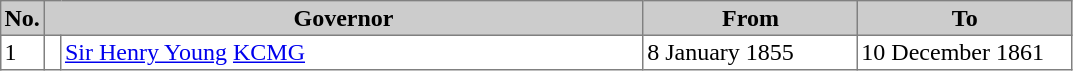<table border="1" cellspacing="0" cellpadding="2" style="border-collapse:collapse;">
<tr style="background:#ccc;">
<th style="width:4%;">No.</th>
<th colspan=2 style="width:56%;">Governor</th>
<th style="width:20%;">From</th>
<th style="width:20%;">To</th>
</tr>
<tr>
<td>1</td>
<td></td>
<td><a href='#'>Sir Henry Young</a> <a href='#'>KCMG</a></td>
<td>8 January 1855</td>
<td>10 December 1861</td>
</tr>
</table>
